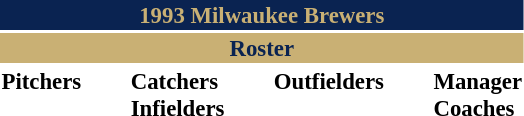<table class="toccolours" style="font-size: 95%;">
<tr>
<th colspan="10" style="background-color: #0a2351; color:#c9b074;  text-align: center;">1993 Milwaukee Brewers</th>
</tr>
<tr>
<td colspan="10" style="background-color: #c9b074; color: #0a2351; text-align: center;"><strong>Roster</strong></td>
</tr>
<tr>
<td valign="top"><strong>Pitchers</strong><br>
















</td>
<td width="25px"></td>
<td valign="top"><strong>Catchers</strong><br>



<strong>Infielders</strong>









</td>
<td width="25px"></td>
<td valign="top"><strong>Outfielders</strong><br>






</td>
<td width="25px"></td>
<td valign="top"><strong>Manager</strong><br>
<strong>Coaches</strong>




</td>
</tr>
<tr>
</tr>
</table>
